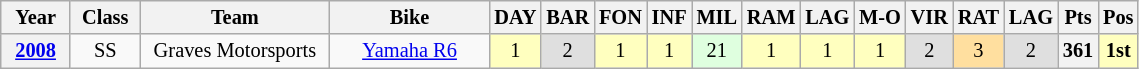<table class="wikitable" style="font-size: 85%; text-align: center">
<tr valign="top">
<th valign="middle" style="width: 40px;">Year</th>
<th valign="middle" style="width: 40px;">Class</th>
<th valign="middle" style="width: 120px;">Team</th>
<th valign="middle" style="width: 100px;">Bike</th>
<th>DAY<br></th>
<th>BAR<br></th>
<th>FON<br></th>
<th>INF<br></th>
<th>MIL<br></th>
<th>RAM<br></th>
<th>LAG<br></th>
<th>M-O<br></th>
<th>VIR<br></th>
<th>RAT<br></th>
<th>LAG<br></th>
<th valign="middle">Pts</th>
<th valign="middle">Pos</th>
</tr>
<tr>
<th><a href='#'>2008</a></th>
<td>SS</td>
<td>Graves Motorsports</td>
<td><a href='#'>Yamaha R6</a></td>
<td style="background:#ffffbf;">1</td>
<td style="background:#dfdfdf;">2</td>
<td style="background:#ffffbf;">1</td>
<td style="background:#ffffbf;">1</td>
<td style="background:#dfffdf;">21</td>
<td style="background:#ffffbf;">1</td>
<td style="background:#ffffbf;">1</td>
<td style="background:#ffffbf;">1</td>
<td style="background:#dfdfdf;">2</td>
<td style="background:#ffdf9f;">3</td>
<td style="background:#dfdfdf;">2</td>
<th>361</th>
<td style="background:#ffffbf;"><strong>1st</strong></td>
</tr>
</table>
